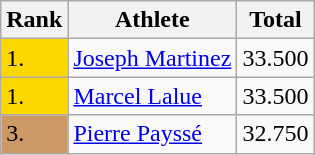<table class="wikitable">
<tr>
<th>Rank</th>
<th>Athlete</th>
<th>Total</th>
</tr>
<tr>
<td bgcolor="gold">1.</td>
<td> <a href='#'>Joseph Martinez</a></td>
<td>33.500</td>
</tr>
<tr>
<td bgcolor="gold">1.</td>
<td> <a href='#'>Marcel Lalue</a></td>
<td>33.500</td>
</tr>
<tr>
<td bgcolor="#cc9966">3.</td>
<td> <a href='#'>Pierre Payssé</a></td>
<td>32.750</td>
</tr>
</table>
